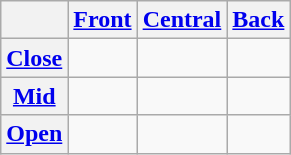<table class=wikitable style=text-align:center>
<tr>
<th></th>
<th><a href='#'>Front</a></th>
<th><a href='#'>Central</a></th>
<th><a href='#'>Back</a></th>
</tr>
<tr>
<th><a href='#'>Close</a></th>
<td></td>
<td></td>
<td></td>
</tr>
<tr>
<th><a href='#'>Mid</a></th>
<td></td>
<td></td>
<td></td>
</tr>
<tr>
<th><a href='#'>Open</a></th>
<td></td>
<td></td>
<td></td>
</tr>
</table>
